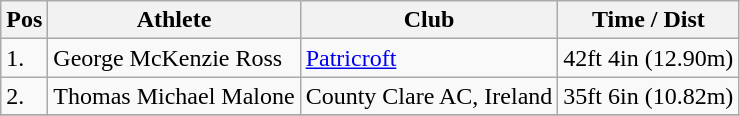<table class="wikitable">
<tr>
<th>Pos</th>
<th>Athlete</th>
<th>Club</th>
<th>Time / Dist</th>
</tr>
<tr>
<td>1.</td>
<td>George McKenzie Ross</td>
<td><a href='#'>Patricroft</a></td>
<td>42ft 4in (12.90m)</td>
</tr>
<tr>
<td>2.</td>
<td>Thomas Michael Malone</td>
<td>County Clare AC, Ireland</td>
<td>35ft 6in (10.82m)</td>
</tr>
<tr>
</tr>
</table>
